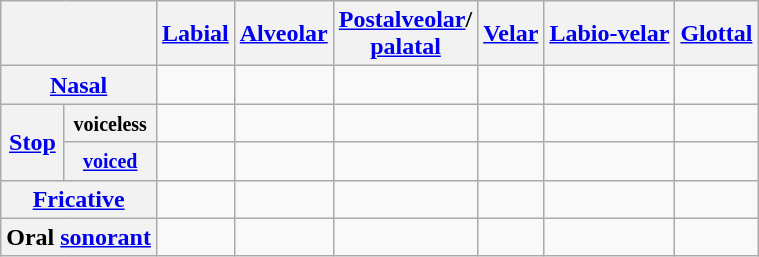<table class="wikitable" style="text-align:center">
<tr>
<th colspan="2"></th>
<th><a href='#'>Labial</a></th>
<th><a href='#'>Alveolar</a></th>
<th><a href='#'>Postalveolar</a>/<br><a href='#'>palatal</a></th>
<th><a href='#'>Velar</a></th>
<th><a href='#'>Labio-velar</a></th>
<th><a href='#'>Glottal</a></th>
</tr>
<tr>
<th colspan="2"><a href='#'>Nasal</a></th>
<td></td>
<td></td>
<td></td>
<td></td>
<td></td>
<td></td>
</tr>
<tr>
<th rowspan="2"><a href='#'>Stop</a></th>
<th><small>voiceless</small></th>
<td></td>
<td></td>
<td></td>
<td></td>
<td></td>
<td></td>
</tr>
<tr>
<th><a href='#'><small>voiced</small></a></th>
<td></td>
<td></td>
<td></td>
<td></td>
<td></td>
<td></td>
</tr>
<tr>
<th colspan="2"><a href='#'>Fricative</a></th>
<td></td>
<td></td>
<td></td>
<td></td>
<td></td>
<td></td>
</tr>
<tr>
<th colspan="2">Oral <a href='#'>sonorant</a></th>
<td></td>
<td></td>
<td></td>
<td></td>
<td></td>
<td></td>
</tr>
</table>
